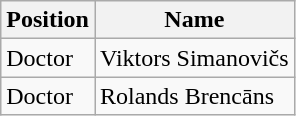<table class="wikitable">
<tr>
<th>Position</th>
<th>Name</th>
</tr>
<tr>
<td>Doctor</td>
<td> Viktors Simanovičs</td>
</tr>
<tr>
<td>Doctor</td>
<td> Rolands Brencāns</td>
</tr>
</table>
